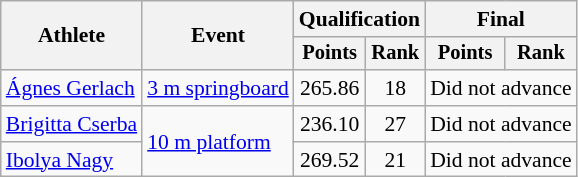<table class="wikitable" style="font-size:90%">
<tr>
<th rowspan=2>Athlete</th>
<th rowspan=2>Event</th>
<th colspan=2>Qualification</th>
<th colspan=2>Final</th>
</tr>
<tr style="font-size:95%">
<th>Points</th>
<th>Rank</th>
<th>Points</th>
<th>Rank</th>
</tr>
<tr align=center>
<td align=left><a href='#'>Ágnes Gerlach</a></td>
<td align=left><a href='#'>3 m springboard</a></td>
<td>265.86</td>
<td>18</td>
<td colspan=2>Did not advance</td>
</tr>
<tr align=center>
<td align=left><a href='#'>Brigitta Cserba</a></td>
<td align=left rowspan=2><a href='#'>10 m platform</a></td>
<td>236.10</td>
<td>27</td>
<td colspan=2>Did not advance</td>
</tr>
<tr align=center>
<td align=left><a href='#'>Ibolya Nagy</a></td>
<td>269.52</td>
<td>21</td>
<td colspan=2>Did not advance</td>
</tr>
</table>
